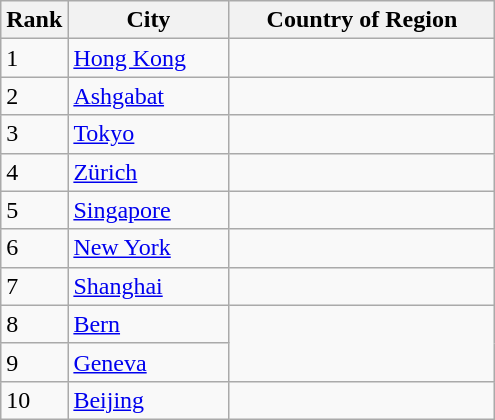<table class="wikitable sortable">
<tr>
<th scope="col">Rank</th>
<th scope="col" style="width:100px;">City</th>
<th scope="col" style="width:170px;">Country of Region</th>
</tr>
<tr>
<td>1</td>
<td><a href='#'>Hong Kong</a></td>
<td></td>
</tr>
<tr>
<td>2</td>
<td><a href='#'>Ashgabat</a></td>
<td></td>
</tr>
<tr>
<td>3</td>
<td><a href='#'>Tokyo</a></td>
<td></td>
</tr>
<tr>
<td>4</td>
<td><a href='#'>Zürich</a></td>
<td></td>
</tr>
<tr>
<td>5</td>
<td><a href='#'>Singapore</a></td>
<td></td>
</tr>
<tr>
<td>6</td>
<td><a href='#'>New York</a></td>
<td></td>
</tr>
<tr>
<td>7</td>
<td><a href='#'>Shanghai</a></td>
<td></td>
</tr>
<tr>
<td>8</td>
<td><a href='#'>Bern</a></td>
<td rowspan="2"></td>
</tr>
<tr>
<td>9</td>
<td><a href='#'>Geneva</a></td>
</tr>
<tr>
<td>10</td>
<td><a href='#'>Beijing</a></td>
<td></td>
</tr>
</table>
